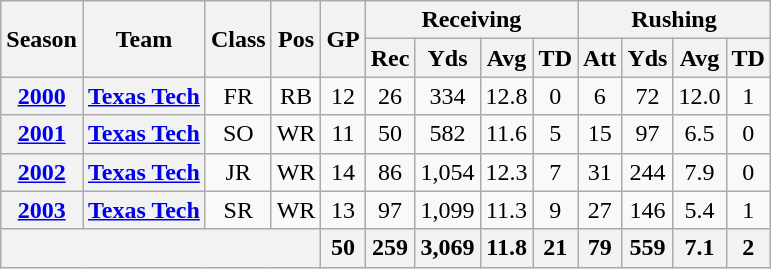<table class="wikitable" style="text-align:center;">
<tr>
<th rowspan="2">Season</th>
<th rowspan="2">Team</th>
<th rowspan="2">Class</th>
<th rowspan="2">Pos</th>
<th rowspan="2">GP</th>
<th colspan="4">Receiving</th>
<th colspan="4">Rushing</th>
</tr>
<tr>
<th>Rec</th>
<th>Yds</th>
<th>Avg</th>
<th>TD</th>
<th>Att</th>
<th>Yds</th>
<th>Avg</th>
<th>TD</th>
</tr>
<tr>
<th><a href='#'>2000</a></th>
<th><a href='#'>Texas Tech</a></th>
<td>FR</td>
<td>RB</td>
<td>12</td>
<td>26</td>
<td>334</td>
<td>12.8</td>
<td>0</td>
<td>6</td>
<td>72</td>
<td>12.0</td>
<td>1</td>
</tr>
<tr>
<th><a href='#'>2001</a></th>
<th><a href='#'>Texas Tech</a></th>
<td>SO</td>
<td>WR</td>
<td>11</td>
<td>50</td>
<td>582</td>
<td>11.6</td>
<td>5</td>
<td>15</td>
<td>97</td>
<td>6.5</td>
<td>0</td>
</tr>
<tr>
<th><a href='#'>2002</a></th>
<th><a href='#'>Texas Tech</a></th>
<td>JR</td>
<td>WR</td>
<td>14</td>
<td>86</td>
<td>1,054</td>
<td>12.3</td>
<td>7</td>
<td>31</td>
<td>244</td>
<td>7.9</td>
<td>0</td>
</tr>
<tr>
<th><a href='#'>2003</a></th>
<th><a href='#'>Texas Tech</a></th>
<td>SR</td>
<td>WR</td>
<td>13</td>
<td>97</td>
<td>1,099</td>
<td>11.3</td>
<td>9</td>
<td>27</td>
<td>146</td>
<td>5.4</td>
<td>1</td>
</tr>
<tr>
<th colspan="4"></th>
<th>50</th>
<th>259</th>
<th>3,069</th>
<th>11.8</th>
<th>21</th>
<th>79</th>
<th>559</th>
<th>7.1</th>
<th>2</th>
</tr>
</table>
